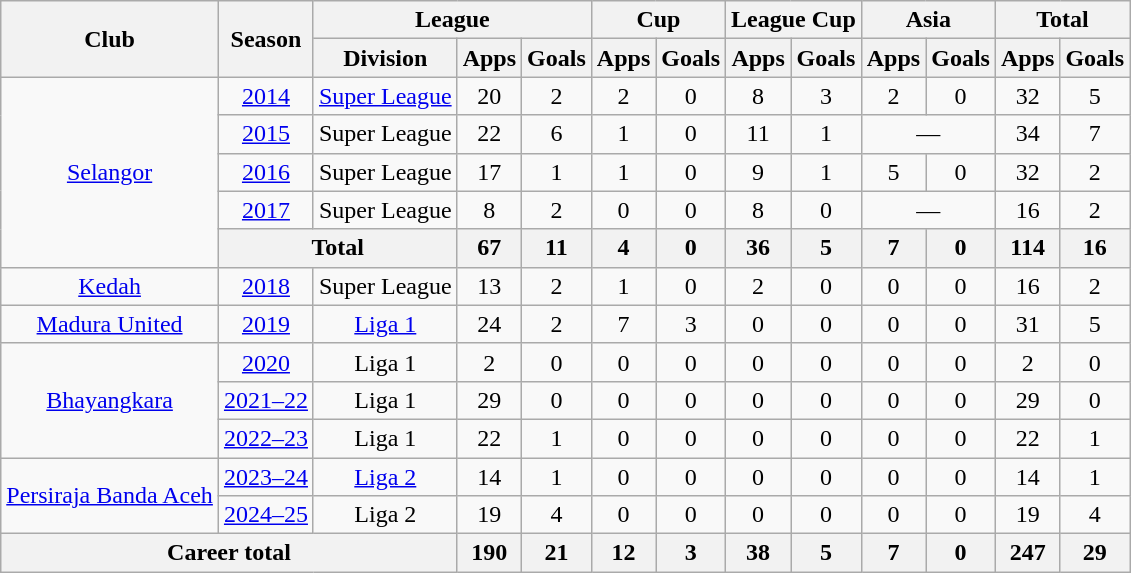<table class=wikitable style="text-align:center">
<tr>
<th rowspan=2>Club</th>
<th rowspan=2>Season</th>
<th colspan=3>League</th>
<th colspan=2>Cup</th>
<th colspan=2>League Cup</th>
<th colspan=2>Asia</th>
<th colspan=2>Total</th>
</tr>
<tr>
<th>Division</th>
<th>Apps</th>
<th>Goals</th>
<th>Apps</th>
<th>Goals</th>
<th>Apps</th>
<th>Goals</th>
<th>Apps</th>
<th>Goals</th>
<th>Apps</th>
<th>Goals</th>
</tr>
<tr>
<td rowspan=5><a href='#'>Selangor</a></td>
<td><a href='#'>2014</a></td>
<td><a href='#'>Super League</a></td>
<td>20</td>
<td>2</td>
<td>2</td>
<td>0</td>
<td>8</td>
<td>3</td>
<td>2</td>
<td>0</td>
<td>32</td>
<td>5</td>
</tr>
<tr>
<td><a href='#'>2015</a></td>
<td>Super League</td>
<td>22</td>
<td>6</td>
<td>1</td>
<td>0</td>
<td>11</td>
<td>1</td>
<td colspan=2>—</td>
<td>34</td>
<td>7</td>
</tr>
<tr>
<td><a href='#'>2016</a></td>
<td>Super League</td>
<td>17</td>
<td>1</td>
<td>1</td>
<td>0</td>
<td>9</td>
<td>1</td>
<td>5</td>
<td>0</td>
<td>32</td>
<td>2</td>
</tr>
<tr>
<td><a href='#'>2017</a></td>
<td>Super League</td>
<td>8</td>
<td>2</td>
<td>0</td>
<td>0</td>
<td>8</td>
<td>0</td>
<td colspan=2>—</td>
<td>16</td>
<td>2</td>
</tr>
<tr>
<th colspan=2>Total</th>
<th>67</th>
<th>11</th>
<th>4</th>
<th>0</th>
<th>36</th>
<th>5</th>
<th>7</th>
<th>0</th>
<th>114</th>
<th>16</th>
</tr>
<tr>
<td rowspan=1><a href='#'>Kedah</a></td>
<td><a href='#'>2018</a></td>
<td>Super League</td>
<td>13</td>
<td>2</td>
<td>1</td>
<td>0</td>
<td>2</td>
<td>0</td>
<td>0</td>
<td>0</td>
<td>16</td>
<td>2</td>
</tr>
<tr>
<td rowspan=1><a href='#'>Madura United</a></td>
<td><a href='#'>2019</a></td>
<td><a href='#'>Liga 1</a></td>
<td>24</td>
<td>2</td>
<td>7</td>
<td>3</td>
<td>0</td>
<td>0</td>
<td>0</td>
<td>0</td>
<td>31</td>
<td>5</td>
</tr>
<tr>
<td rowspan=3><a href='#'>Bhayangkara</a></td>
<td><a href='#'>2020</a></td>
<td>Liga 1</td>
<td>2</td>
<td>0</td>
<td>0</td>
<td>0</td>
<td>0</td>
<td>0</td>
<td>0</td>
<td>0</td>
<td>2</td>
<td>0</td>
</tr>
<tr>
<td><a href='#'>2021–22</a></td>
<td>Liga 1</td>
<td>29</td>
<td>0</td>
<td>0</td>
<td>0</td>
<td>0</td>
<td>0</td>
<td>0</td>
<td>0</td>
<td>29</td>
<td>0</td>
</tr>
<tr>
<td><a href='#'>2022–23</a></td>
<td>Liga 1</td>
<td>22</td>
<td>1</td>
<td>0</td>
<td>0</td>
<td>0</td>
<td>0</td>
<td>0</td>
<td>0</td>
<td>22</td>
<td>1</td>
</tr>
<tr>
<td rowspan=2><a href='#'>Persiraja Banda Aceh</a></td>
<td><a href='#'>2023–24</a></td>
<td><a href='#'>Liga 2</a></td>
<td>14</td>
<td>1</td>
<td>0</td>
<td>0</td>
<td>0</td>
<td>0</td>
<td>0</td>
<td>0</td>
<td>14</td>
<td>1</td>
</tr>
<tr>
<td><a href='#'>2024–25</a></td>
<td>Liga 2</td>
<td>19</td>
<td>4</td>
<td>0</td>
<td>0</td>
<td>0</td>
<td>0</td>
<td>0</td>
<td>0</td>
<td>19</td>
<td>4</td>
</tr>
<tr>
<th colspan=3>Career total</th>
<th>190</th>
<th>21</th>
<th>12</th>
<th>3</th>
<th>38</th>
<th>5</th>
<th>7</th>
<th>0</th>
<th>247</th>
<th>29</th>
</tr>
</table>
